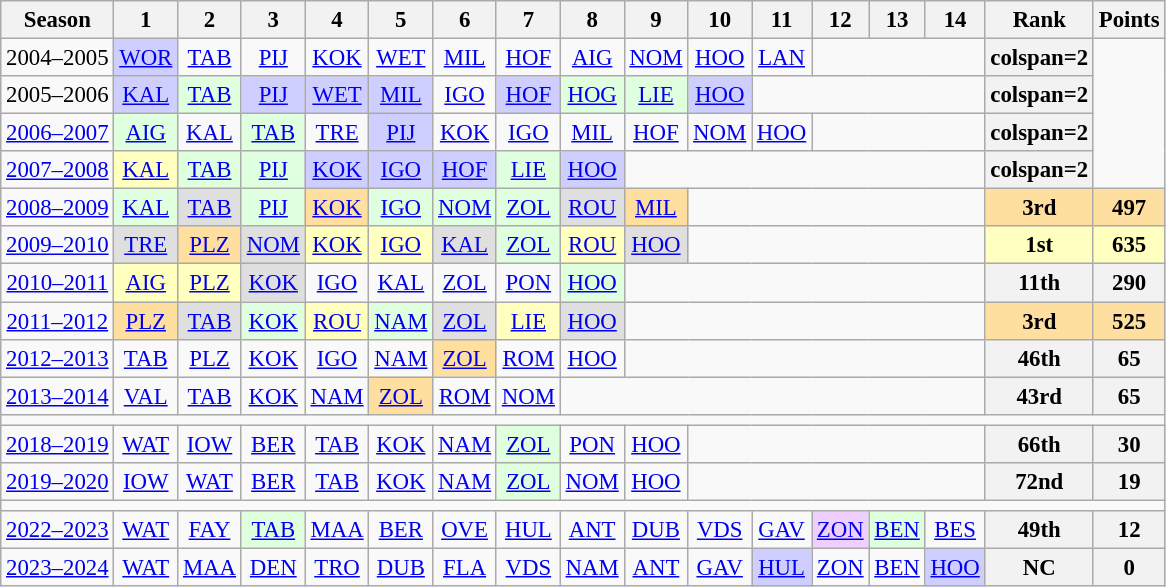<table class="wikitable" style="text-align:center; font-size:95%">
<tr>
<th>Season</th>
<th>1</th>
<th>2</th>
<th>3</th>
<th>4</th>
<th>5</th>
<th>6</th>
<th>7</th>
<th>8</th>
<th>9</th>
<th>10</th>
<th>11</th>
<th>12</th>
<th>13</th>
<th>14</th>
<th>Rank</th>
<th>Points</th>
</tr>
<tr>
<td>2004–2005</td>
<td style="background:#cfcfff"><a href='#'>WOR</a><br></td>
<td><a href='#'>TAB</a><br></td>
<td><a href='#'>PIJ</a><br></td>
<td><a href='#'>KOK</a><br></td>
<td><a href='#'>WET</a><br></td>
<td><a href='#'>MIL</a><br></td>
<td><a href='#'>HOF</a><br></td>
<td><a href='#'>AIG</a><br></td>
<td><a href='#'>NOM</a><br></td>
<td><a href='#'>HOO</a><br></td>
<td><a href='#'>LAN</a><br></td>
<td colspan=3></td>
<th>colspan=2 </th>
</tr>
<tr>
<td>2005–2006</td>
<td style="background:#cfcfff"><a href='#'>KAL</a><br></td>
<td style="background:#dfffdf"><a href='#'>TAB</a><br></td>
<td style="background:#cfcfff"><a href='#'>PIJ</a><br></td>
<td style="background:#cfcfff"><a href='#'>WET</a><br></td>
<td style="background:#cfcfff"><a href='#'>MIL</a><br></td>
<td><a href='#'>IGO</a><br></td>
<td style="background:#cfcfff"><a href='#'>HOF</a><br></td>
<td style="background:#dfffdf"><a href='#'>HOG</a><br></td>
<td style="background:#dfffdf"><a href='#'>LIE</a><br></td>
<td style="background:#cfcfff"><a href='#'>HOO</a><br></td>
<td colspan=4></td>
<th>colspan=2 </th>
</tr>
<tr>
<td><a href='#'>2006–2007</a></td>
<td style="background:#dfffdf"><a href='#'>AIG</a><br></td>
<td><a href='#'>KAL</a><br></td>
<td style="background:#dfffdf"><a href='#'>TAB</a><br></td>
<td><a href='#'>TRE</a><br></td>
<td style="background:#cfcfff"><a href='#'>PIJ</a><br></td>
<td><a href='#'>KOK</a><br></td>
<td><a href='#'>IGO</a><br></td>
<td><a href='#'>MIL</a><br></td>
<td><a href='#'>HOF</a><br></td>
<td><a href='#'>NOM</a><br></td>
<td><a href='#'>HOO</a><br></td>
<td colspan=3></td>
<th>colspan=2 </th>
</tr>
<tr>
<td><a href='#'>2007–2008</a></td>
<td style="background:#FFFFBF;"><a href='#'>KAL</a><br></td>
<td style="background:#dfffdf"><a href='#'>TAB</a><br></td>
<td style="background:#dfffdf"><a href='#'>PIJ</a><br></td>
<td style="background:#cfcfff"><a href='#'>KOK</a><br></td>
<td style="background:#cfcfff"><a href='#'>IGO</a><br></td>
<td style="background:#cfcfff"><a href='#'>HOF</a><br></td>
<td style="background:#dfffdf"><a href='#'>LIE</a><br></td>
<td style="background:#cfcfff"><a href='#'>HOO</a><br></td>
<td colspan=6></td>
<th>colspan=2 </th>
</tr>
<tr>
<td><a href='#'>2008–2009</a></td>
<td style="background:#dfffdf"><a href='#'>KAL</a><br></td>
<td style="background:#dfdfdf"><a href='#'>TAB</a><br></td>
<td style="background:#dfffdf"><a href='#'>PIJ</a><br></td>
<td style="background:#ffdf9f"><a href='#'>KOK</a><br></td>
<td style="background:#dfffdf"><a href='#'>IGO</a><br></td>
<td style="background:#dfffdf"><a href='#'>NOM</a><br></td>
<td style="background:#dfffdf"><a href='#'>ZOL</a><br></td>
<td style="background:#dfdfdf"><a href='#'>ROU</a><br></td>
<td style="background:#ffdf9f"><a href='#'>MIL</a><br></td>
<td colspan=5></td>
<th style="background:#ffdf9f">3rd</th>
<th style="background:#ffdf9f">497</th>
</tr>
<tr>
<td><a href='#'>2009–2010</a></td>
<td style="background:#dfdfdf"><a href='#'>TRE</a><br></td>
<td style="background:#ffdf9f"><a href='#'>PLZ</a><br></td>
<td style="background:#dfdfdf"><a href='#'>NOM</a><br></td>
<td style="background:#ffffbf"><a href='#'>KOK</a><br></td>
<td style="background:#ffffbf"><a href='#'>IGO</a><br></td>
<td style="background:#dfdfdf"><a href='#'>KAL</a><br></td>
<td style="background:#dfffdf"><a href='#'>ZOL</a><br></td>
<td style="background:#ffffbf"><a href='#'>ROU</a><br></td>
<td style="background:#dfdfdf"><a href='#'>HOO</a><br></td>
<td colspan=5></td>
<th style="background:#FFFFBF;">1st</th>
<th style="background:#FFFFBF;">635</th>
</tr>
<tr>
<td><a href='#'>2010–2011</a></td>
<td style="background:#ffffbf"><a href='#'>AIG</a><br></td>
<td style="background:#ffffbf"><a href='#'>PLZ</a><br></td>
<td style="background:#dfdfdf"><a href='#'>KOK</a><br></td>
<td><a href='#'>IGO</a><br></td>
<td><a href='#'>KAL</a><br></td>
<td><a href='#'>ZOL</a><br></td>
<td><a href='#'>PON</a><br></td>
<td style="background:#dfffdf"><a href='#'>HOO</a><br></td>
<td colspan=6></td>
<th>11th</th>
<th>290</th>
</tr>
<tr>
<td><a href='#'>2011–2012</a></td>
<td style="background:#ffdf9f"><a href='#'>PLZ</a><br></td>
<td style="background:#dfdfdf"><a href='#'>TAB</a><br></td>
<td style="background:#dfffdf"><a href='#'>KOK</a><br></td>
<td style="background:#ffffbf"><a href='#'>ROU</a><br></td>
<td style="background:#dfffdf"><a href='#'>NAM</a><br></td>
<td style="background:#dfdfdf"><a href='#'>ZOL</a><br></td>
<td style="background:#ffffbf"><a href='#'>LIE</a><br></td>
<td style="background:#dfdfdf"><a href='#'>HOO</a><br></td>
<td colspan=6></td>
<th style="background:#ffdf9f">3rd</th>
<th style="background:#ffdf9f">525</th>
</tr>
<tr>
<td><a href='#'>2012–2013</a></td>
<td><a href='#'>TAB</a><br></td>
<td><a href='#'>PLZ</a><br></td>
<td><a href='#'>KOK</a><br></td>
<td><a href='#'>IGO</a><br></td>
<td><a href='#'>NAM</a><br></td>
<td style="background:#ffdf9f"><a href='#'>ZOL</a><br></td>
<td><a href='#'>ROM</a><br></td>
<td><a href='#'>HOO</a><br></td>
<td colspan=6></td>
<th>46th</th>
<th>65</th>
</tr>
<tr>
<td><a href='#'>2013–2014</a></td>
<td><a href='#'>VAL</a><br></td>
<td><a href='#'>TAB</a><br></td>
<td><a href='#'>KOK</a><br></td>
<td><a href='#'>NAM</a><br></td>
<td style="background:#ffdf9f"><a href='#'>ZOL</a><br></td>
<td><a href='#'>ROM</a><br></td>
<td><a href='#'>NOM</a><br></td>
<td colspan=7></td>
<th>43rd</th>
<th>65</th>
</tr>
<tr>
<td colspan=17></td>
</tr>
<tr>
<td><a href='#'>2018–2019</a></td>
<td><a href='#'>WAT</a><br></td>
<td><a href='#'>IOW</a><br></td>
<td><a href='#'>BER</a><br></td>
<td><a href='#'>TAB</a><br></td>
<td><a href='#'>KOK</a><br></td>
<td><a href='#'>NAM</a><br></td>
<td style="background:#dfffdf"><a href='#'>ZOL</a><br></td>
<td><a href='#'>PON</a><br></td>
<td><a href='#'>HOO</a><br></td>
<td colspan=5></td>
<th>66th</th>
<th>30</th>
</tr>
<tr>
<td><a href='#'>2019–2020</a></td>
<td><a href='#'>IOW</a><br></td>
<td><a href='#'>WAT</a><br></td>
<td><a href='#'>BER</a><br></td>
<td><a href='#'>TAB</a><br></td>
<td><a href='#'>KOK</a><br></td>
<td><a href='#'>NAM</a><br></td>
<td style="background:#dfffdf"><a href='#'>ZOL</a><br></td>
<td><a href='#'>NOM</a><br></td>
<td><a href='#'>HOO</a><br></td>
<td colspan=5></td>
<th>72nd</th>
<th>19</th>
</tr>
<tr>
<td colspan=17></td>
</tr>
<tr>
<td><a href='#'>2022–2023</a></td>
<td><a href='#'>WAT</a><br></td>
<td><a href='#'>FAY</a><br></td>
<td style="background:#dfffdf"><a href='#'>TAB</a><br></td>
<td><a href='#'>MAA</a><br></td>
<td><a href='#'>BER</a><br></td>
<td><a href='#'>OVE</a><br></td>
<td><a href='#'>HUL</a><br></td>
<td><a href='#'>ANT</a><br></td>
<td><a href='#'>DUB</a><br></td>
<td><a href='#'>VDS</a><br></td>
<td><a href='#'>GAV</a><br></td>
<td style="background:#efcfff"><a href='#'>ZON</a><br></td>
<td style="background:#dfffdf"><a href='#'>BEN</a><br></td>
<td><a href='#'>BES</a><br></td>
<th>49th</th>
<th>12</th>
</tr>
<tr>
<td><a href='#'>2023–2024</a></td>
<td><a href='#'>WAT</a><br></td>
<td><a href='#'>MAA</a><br></td>
<td><a href='#'>DEN</a><br></td>
<td><a href='#'>TRO</a><br></td>
<td><a href='#'>DUB</a><br></td>
<td><a href='#'>FLA</a><br></td>
<td><a href='#'>VDS</a><br></td>
<td><a href='#'>NAM</a><br></td>
<td><a href='#'>ANT</a><br></td>
<td><a href='#'>GAV</a><br></td>
<td style="background:#cfcfff"><a href='#'>HUL</a><br></td>
<td><a href='#'>ZON</a><br></td>
<td><a href='#'>BEN</a><br></td>
<td style="background:#cfcfff"><a href='#'>HOO</a><br></td>
<th>NC</th>
<th>0</th>
</tr>
</table>
